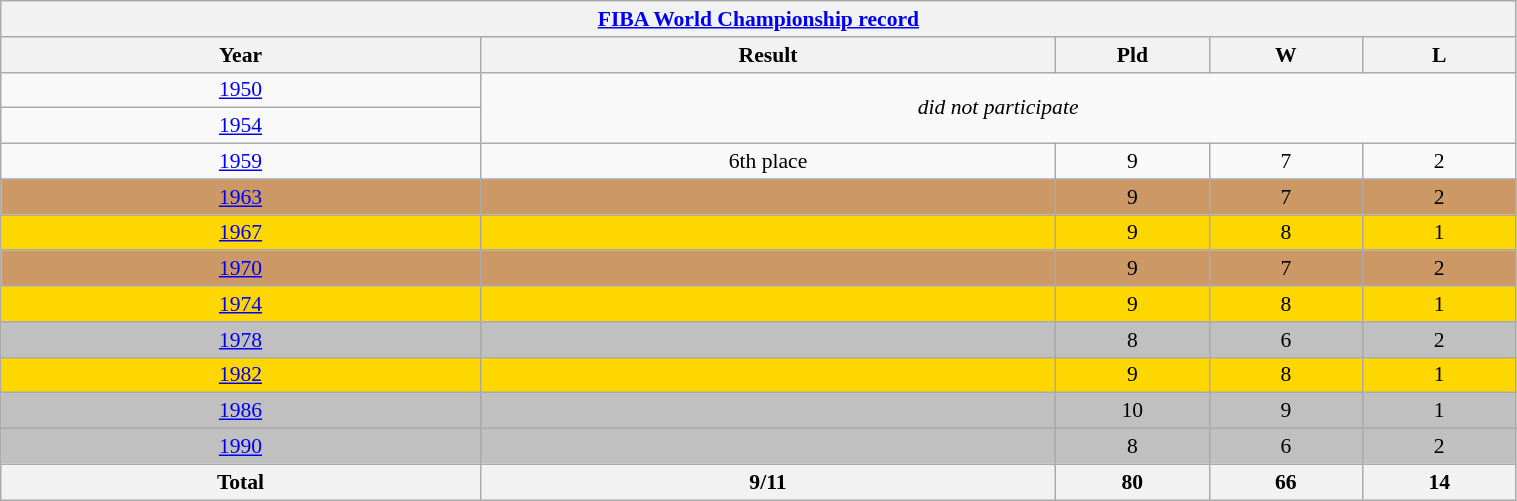<table class="wikitable" width=80% style="text-align: center;font-size:90%;">
<tr>
<th colspan=5><a href='#'>FIBA World Championship record</a></th>
</tr>
<tr>
<th width=25%>Year</th>
<th width=30%>Result</th>
<th width=8%>Pld</th>
<th width=8%>W</th>
<th width=8%>L</th>
</tr>
<tr>
<td> <a href='#'>1950</a></td>
<td rowspan=2 colspan=4><em>did not participate</em></td>
</tr>
<tr>
<td> <a href='#'>1954</a></td>
</tr>
<tr>
<td> <a href='#'>1959</a></td>
<td>6th place</td>
<td>9</td>
<td>7</td>
<td>2</td>
</tr>
<tr bgcolor=cc9966>
<td> <a href='#'>1963</a></td>
<td></td>
<td>9</td>
<td>7</td>
<td>2</td>
</tr>
<tr bgcolor=gold>
<td> <a href='#'>1967</a></td>
<td></td>
<td>9</td>
<td>8</td>
<td>1</td>
</tr>
<tr bgcolor=cc9966>
<td> <a href='#'>1970</a></td>
<td></td>
<td>9</td>
<td>7</td>
<td>2</td>
</tr>
<tr bgcolor=gold>
<td> <a href='#'>1974</a></td>
<td></td>
<td>9</td>
<td>8</td>
<td>1</td>
</tr>
<tr bgcolor=silver>
<td> <a href='#'>1978</a></td>
<td></td>
<td>8</td>
<td>6</td>
<td>2</td>
</tr>
<tr bgcolor=gold>
<td> <a href='#'>1982</a></td>
<td></td>
<td>9</td>
<td>8</td>
<td>1</td>
</tr>
<tr bgcolor=silver>
<td> <a href='#'>1986</a></td>
<td></td>
<td>10</td>
<td>9</td>
<td>1</td>
</tr>
<tr bgcolor=silver>
<td> <a href='#'>1990</a></td>
<td></td>
<td>8</td>
<td>6</td>
<td>2</td>
</tr>
<tr>
<th>Total</th>
<th>9/11</th>
<th>80</th>
<th>66</th>
<th>14</th>
</tr>
</table>
